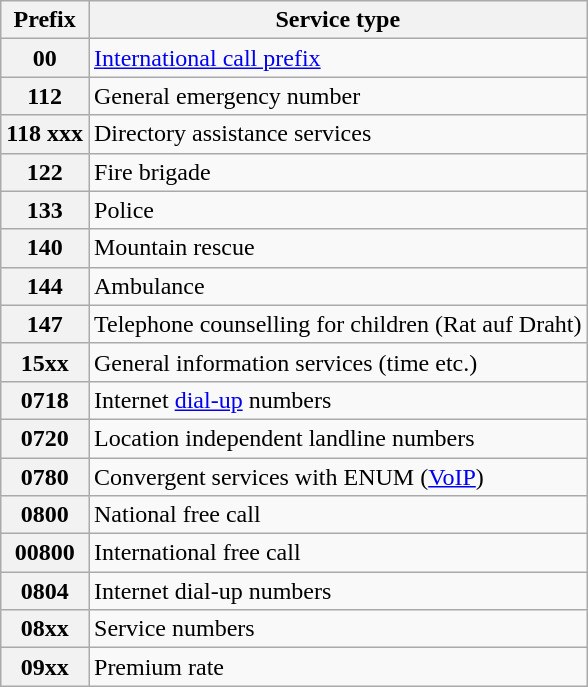<table class="wikitable">
<tr>
<th>Prefix</th>
<th>Service type</th>
</tr>
<tr>
<th>00</th>
<td><a href='#'>International call prefix</a></td>
</tr>
<tr>
<th>112</th>
<td>General emergency number</td>
</tr>
<tr>
<th>118 xxx</th>
<td>Directory assistance services</td>
</tr>
<tr>
<th>122</th>
<td>Fire brigade</td>
</tr>
<tr>
<th>133</th>
<td>Police</td>
</tr>
<tr>
<th>140</th>
<td>Mountain rescue</td>
</tr>
<tr>
<th>144</th>
<td>Ambulance</td>
</tr>
<tr>
<th>147</th>
<td>Telephone counselling for children (Rat auf Draht)</td>
</tr>
<tr>
<th>15xx</th>
<td>General information services (time etc.)</td>
</tr>
<tr>
<th>0718</th>
<td>Internet <a href='#'>dial-up</a> numbers</td>
</tr>
<tr>
<th>0720</th>
<td>Location independent landline numbers</td>
</tr>
<tr>
<th>0780</th>
<td>Convergent services with ENUM (<a href='#'>VoIP</a>)</td>
</tr>
<tr>
<th>0800</th>
<td>National free call</td>
</tr>
<tr>
<th>00800</th>
<td>International free call</td>
</tr>
<tr>
<th>0804</th>
<td>Internet dial-up numbers</td>
</tr>
<tr>
<th>08xx</th>
<td>Service numbers</td>
</tr>
<tr>
<th>09xx</th>
<td>Premium rate</td>
</tr>
</table>
